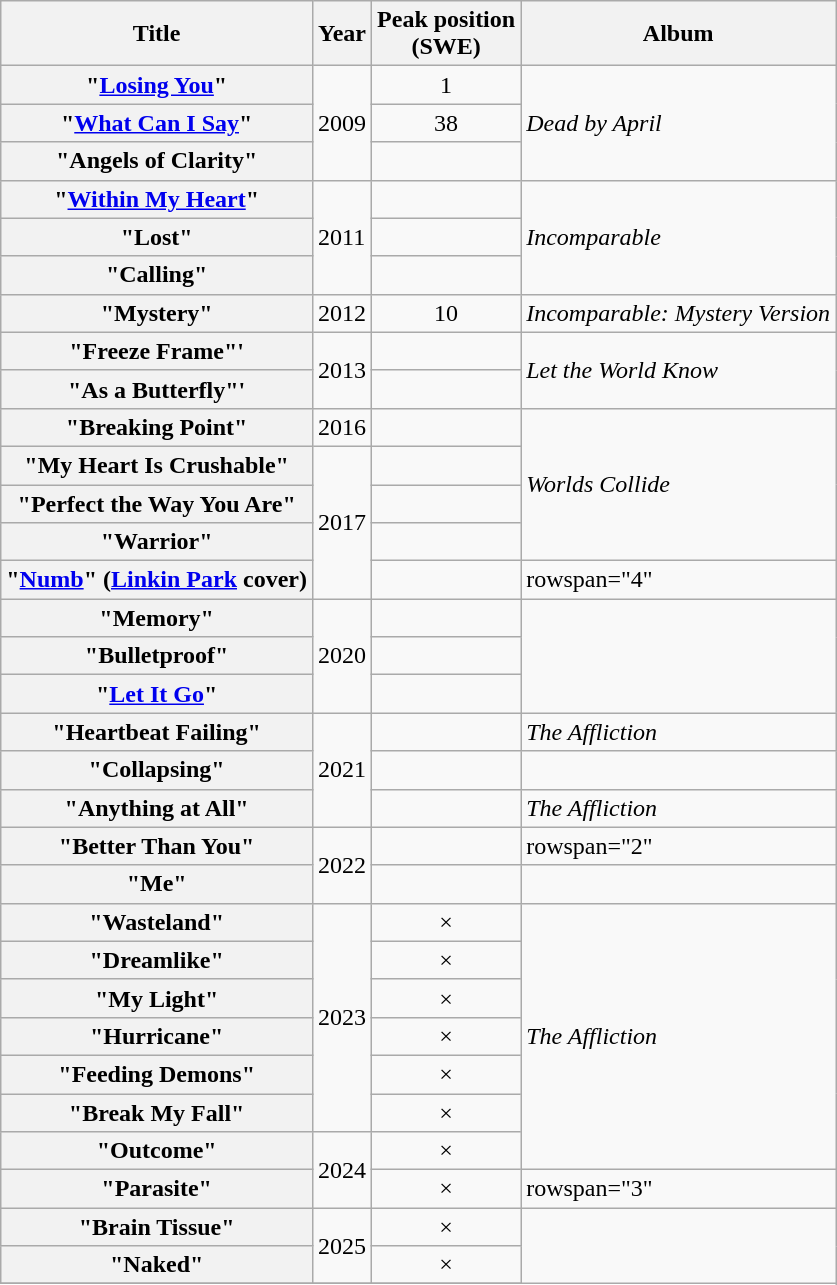<table class="wikitable plainrowheaders">
<tr>
<th>Title</th>
<th>Year</th>
<th>Peak position <br>(SWE)<br></th>
<th>Album</th>
</tr>
<tr>
<th scope="row">"<a href='#'>Losing You</a>"</th>
<td rowspan="3">2009</td>
<td style="text-align:center;">1</td>
<td rowspan="3"><em>Dead by April</em></td>
</tr>
<tr>
<th scope="row">"<a href='#'>What Can I Say</a>"</th>
<td style="text-align:center;">38</td>
</tr>
<tr>
<th scope="row">"Angels of Clarity"</th>
<td style="text-align:center;"></td>
</tr>
<tr>
<th scope="row">"<a href='#'>Within My Heart</a>"</th>
<td rowspan="3">2011</td>
<td style="text-align:center;"></td>
<td rowspan="3"><em>Incomparable</em></td>
</tr>
<tr>
<th scope="row">"Lost"</th>
<td style="text-align:center;"></td>
</tr>
<tr>
<th scope="row">"Calling"</th>
<td style="text-align:center;"></td>
</tr>
<tr>
<th scope="row">"Mystery"</th>
<td>2012</td>
<td style="text-align:center;">10</td>
<td><em>Incomparable: Mystery Version</em></td>
</tr>
<tr>
<th scope="row">"Freeze Frame"'</th>
<td rowspan="2">2013</td>
<td style="text-align:center;"></td>
<td rowspan="2"><em>Let the World Know</em></td>
</tr>
<tr>
<th scope="row">"As a Butterfly"'</th>
<td style="text-align:center;"></td>
</tr>
<tr>
<th scope="row">"Breaking Point"</th>
<td>2016</td>
<td style="text-align:center;"></td>
<td rowspan="4"><em>Worlds Collide</em></td>
</tr>
<tr>
<th scope="row">"My Heart Is Crushable"</th>
<td rowspan="4">2017</td>
<td style="text-align:center;"></td>
</tr>
<tr>
<th scope="row">"Perfect the Way You Are"</th>
<td style="text-align:center;"></td>
</tr>
<tr>
<th scope="row">"Warrior"</th>
<td style="text-align:center;"></td>
</tr>
<tr>
<th scope="row">"<a href='#'>Numb</a>" (<a href='#'>Linkin Park</a> cover)</th>
<td style="text-align:center;"></td>
<td>rowspan="4" </td>
</tr>
<tr>
<th scope="row">"Memory"</th>
<td rowspan="3">2020</td>
<td style="text-align:center;"></td>
</tr>
<tr>
<th scope="row">"Bulletproof"</th>
<td style="text-align:center;"></td>
</tr>
<tr>
<th scope="row">"<a href='#'>Let It Go</a>"</th>
<td style="text-align:center;"></td>
</tr>
<tr>
<th scope="row">"Heartbeat Failing"</th>
<td rowspan="3">2021</td>
<td style="text-align:center;"></td>
<td><em>The Affliction</em></td>
</tr>
<tr>
<th scope="row">"Collapsing"</th>
<td style="text-align:center;"></td>
<td></td>
</tr>
<tr>
<th scope="row">"Anything at All"</th>
<td style="text-align:center;"></td>
<td><em>The Affliction</em></td>
</tr>
<tr>
<th scope="row">"Better Than You"</th>
<td rowspan="2">2022</td>
<td style="text-align:center;"></td>
<td>rowspan="2" </td>
</tr>
<tr>
<th scope="row">"Me"</th>
<td style="text-align:center;"></td>
</tr>
<tr>
<th scope="row">"Wasteland" <br></th>
<td rowspan="6">2023</td>
<td style="text-align:center;">×</td>
<td rowspan="7"><em>The Affliction</em></td>
</tr>
<tr>
<th scope="row">"Dreamlike"</th>
<td style="text-align:center;">×</td>
</tr>
<tr>
<th scope="row">"My Light"</th>
<td style="text-align:center;">×</td>
</tr>
<tr>
<th scope="row">"Hurricane" <br></th>
<td style="text-align:center;">×</td>
</tr>
<tr>
<th scope="row">"Feeding Demons" <br></th>
<td style="text-align:center;">×</td>
</tr>
<tr>
<th scope="row">"Break My Fall" <br></th>
<td style="text-align:center;">×</td>
</tr>
<tr>
<th scope="row">"Outcome" <br></th>
<td rowspan="2">2024</td>
<td style="text-align:center;">×</td>
</tr>
<tr>
<th scope="row">"Parasite" <br></th>
<td style="text-align:center;">×</td>
<td>rowspan="3" </td>
</tr>
<tr>
<th scope="row">"Brain Tissue"</th>
<td rowspan="2">2025</td>
<td style="text-align:center;">×</td>
</tr>
<tr>
<th scope="row">"Naked"</th>
<td style="text-align:center;">×</td>
</tr>
<tr>
</tr>
</table>
